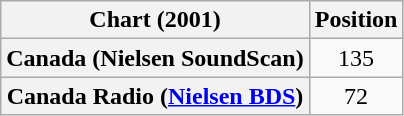<table class="wikitable plainrowheaders" style="text-align:center">
<tr>
<th scope="col">Chart (2001)</th>
<th scope="col">Position</th>
</tr>
<tr>
<th scope="row">Canada (Nielsen SoundScan)</th>
<td>135</td>
</tr>
<tr>
<th scope="row">Canada Radio (<a href='#'>Nielsen BDS</a>)</th>
<td>72</td>
</tr>
</table>
